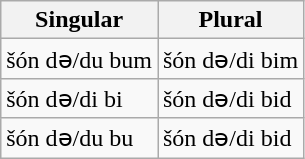<table class="wikitable">
<tr>
<th>Singular</th>
<th>Plural</th>
</tr>
<tr>
<td>šón də/du bum</td>
<td>šón də/di bim</td>
</tr>
<tr>
<td>šón də/di bi</td>
<td>šón də/di bid</td>
</tr>
<tr>
<td>šón də/du bu</td>
<td>šón də/di bid</td>
</tr>
</table>
